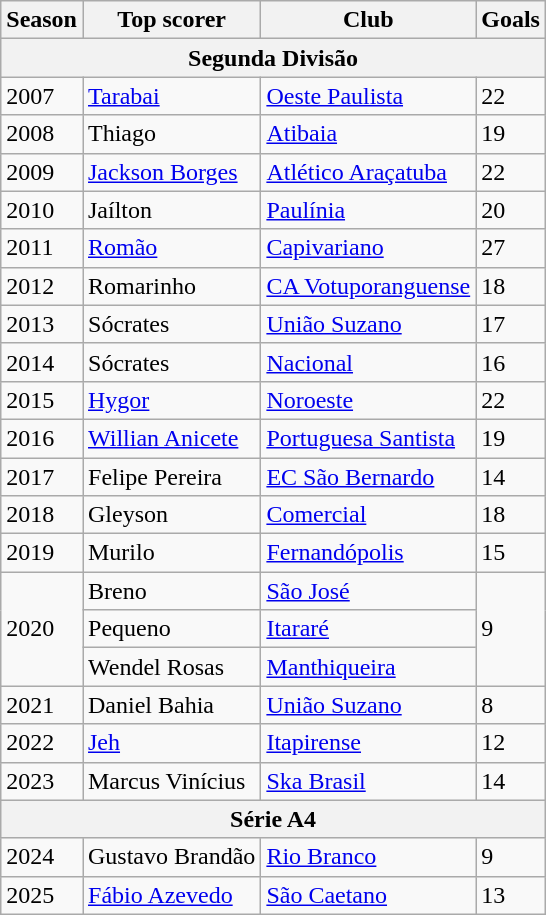<table class="wikitable" style="text-align:left;">
<tr>
<th>Season</th>
<th>Top scorer</th>
<th>Club</th>
<th>Goals</th>
</tr>
<tr>
<th colspan=4 align=center>Segunda Divisão</th>
</tr>
<tr>
<td>2007</td>
<td><a href='#'>Tarabai</a></td>
<td><a href='#'>Oeste Paulista</a></td>
<td>22</td>
</tr>
<tr>
<td>2008</td>
<td>Thiago</td>
<td><a href='#'>Atibaia</a></td>
<td>19</td>
</tr>
<tr>
<td>2009</td>
<td><a href='#'>Jackson Borges</a></td>
<td><a href='#'>Atlético Araçatuba</a></td>
<td>22</td>
</tr>
<tr>
<td>2010</td>
<td>Jaílton</td>
<td><a href='#'>Paulínia</a></td>
<td>20</td>
</tr>
<tr>
<td>2011</td>
<td><a href='#'>Romão</a></td>
<td><a href='#'>Capivariano</a></td>
<td>27</td>
</tr>
<tr>
<td>2012</td>
<td>Romarinho</td>
<td><a href='#'>CA Votuporanguense</a></td>
<td>18</td>
</tr>
<tr>
<td>2013</td>
<td>Sócrates</td>
<td><a href='#'>União Suzano</a></td>
<td>17</td>
</tr>
<tr>
<td>2014</td>
<td>Sócrates</td>
<td><a href='#'>Nacional</a></td>
<td>16</td>
</tr>
<tr>
<td>2015</td>
<td><a href='#'>Hygor</a></td>
<td><a href='#'>Noroeste</a></td>
<td>22</td>
</tr>
<tr>
<td>2016</td>
<td><a href='#'>Willian Anicete</a></td>
<td><a href='#'>Portuguesa Santista</a></td>
<td>19</td>
</tr>
<tr>
<td>2017</td>
<td>Felipe Pereira</td>
<td><a href='#'>EC São Bernardo</a></td>
<td>14</td>
</tr>
<tr>
<td>2018</td>
<td>Gleyson</td>
<td><a href='#'>Comercial</a></td>
<td>18</td>
</tr>
<tr>
<td>2019</td>
<td>Murilo</td>
<td><a href='#'>Fernandópolis</a></td>
<td>15</td>
</tr>
<tr>
<td rowspan=3>2020</td>
<td>Breno</td>
<td><a href='#'>São José</a></td>
<td rowspan=3>9</td>
</tr>
<tr>
<td>Pequeno</td>
<td><a href='#'>Itararé</a></td>
</tr>
<tr>
<td>Wendel Rosas</td>
<td><a href='#'>Manthiqueira</a></td>
</tr>
<tr>
<td>2021</td>
<td>Daniel Bahia</td>
<td><a href='#'>União Suzano</a></td>
<td>8</td>
</tr>
<tr>
<td>2022</td>
<td><a href='#'>Jeh</a></td>
<td><a href='#'>Itapirense</a></td>
<td>12</td>
</tr>
<tr>
<td>2023</td>
<td>Marcus Vinícius</td>
<td><a href='#'>Ska Brasil</a></td>
<td>14</td>
</tr>
<tr>
<th colspan=4 align=center>Série A4</th>
</tr>
<tr>
<td>2024</td>
<td>Gustavo Brandão</td>
<td><a href='#'>Rio Branco</a></td>
<td>9</td>
</tr>
<tr>
<td>2025</td>
<td><a href='#'>Fábio Azevedo</a></td>
<td><a href='#'>São Caetano</a></td>
<td>13</td>
</tr>
</table>
